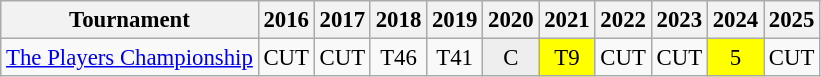<table class="wikitable" style="font-size:95%;text-align:center;">
<tr>
<th>Tournament</th>
<th>2016</th>
<th>2017</th>
<th>2018</th>
<th>2019</th>
<th>2020</th>
<th>2021</th>
<th>2022</th>
<th>2023</th>
<th>2024</th>
<th>2025</th>
</tr>
<tr>
<td align=left><a href='#'>The Players Championship</a></td>
<td>CUT</td>
<td>CUT</td>
<td>T46</td>
<td>T41</td>
<td style="background:#eeeeee;">C</td>
<td style="background:yellow;">T9</td>
<td>CUT</td>
<td>CUT</td>
<td style="background:yellow;">5</td>
<td>CUT</td>
</tr>
</table>
